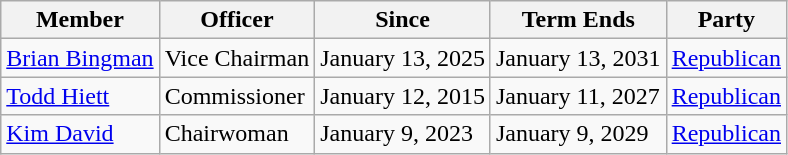<table class=wikitable>
<tr>
<th>Member</th>
<th>Officer</th>
<th>Since</th>
<th>Term Ends</th>
<th>Party</th>
</tr>
<tr>
<td><a href='#'>Brian Bingman</a></td>
<td>Vice Chairman</td>
<td>January 13, 2025</td>
<td>January 13, 2031</td>
<td><a href='#'>Republican</a></td>
</tr>
<tr>
<td><a href='#'>Todd Hiett</a></td>
<td>Commissioner</td>
<td>January 12, 2015</td>
<td>January 11, 2027</td>
<td><a href='#'>Republican</a></td>
</tr>
<tr>
<td><a href='#'>Kim David</a></td>
<td>Chairwoman</td>
<td>January 9, 2023</td>
<td>January 9, 2029</td>
<td><a href='#'>Republican</a></td>
</tr>
</table>
